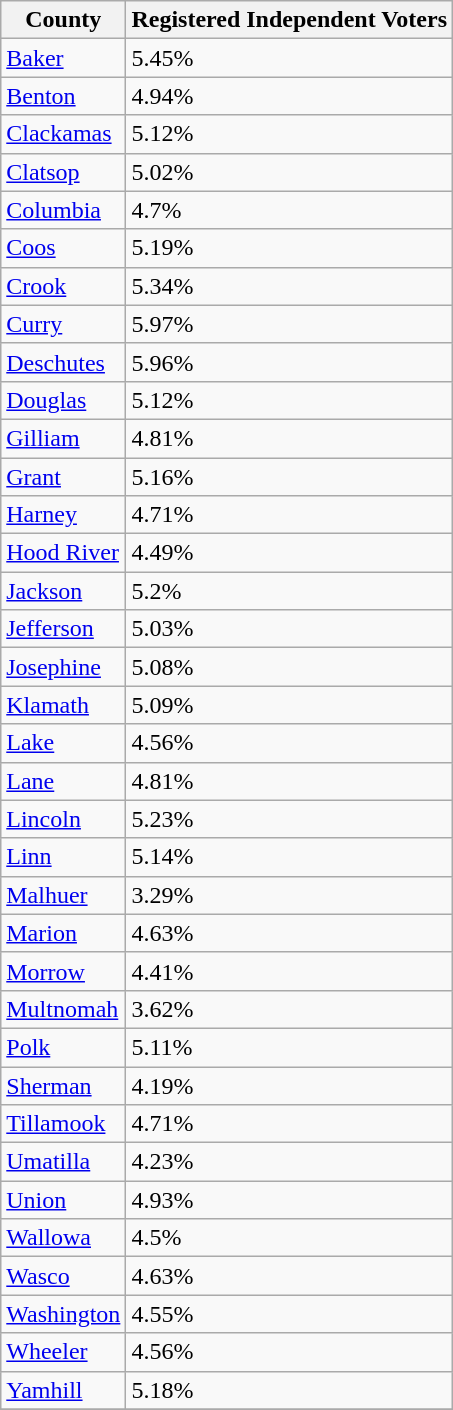<table class="wikitable">
<tr>
<th>County</th>
<th>Registered Independent Voters</th>
</tr>
<tr>
<td><a href='#'>Baker</a></td>
<td>5.45%</td>
</tr>
<tr>
<td><a href='#'>Benton</a></td>
<td>4.94%</td>
</tr>
<tr>
<td><a href='#'>Clackamas</a></td>
<td>5.12%</td>
</tr>
<tr>
<td><a href='#'>Clatsop</a></td>
<td>5.02%</td>
</tr>
<tr>
<td><a href='#'>Columbia</a></td>
<td>4.7%</td>
</tr>
<tr>
<td><a href='#'>Coos</a></td>
<td>5.19%</td>
</tr>
<tr>
<td><a href='#'>Crook</a></td>
<td>5.34%</td>
</tr>
<tr>
<td><a href='#'>Curry</a></td>
<td>5.97%</td>
</tr>
<tr>
<td><a href='#'>Deschutes</a></td>
<td>5.96%</td>
</tr>
<tr>
<td><a href='#'>Douglas</a></td>
<td>5.12%</td>
</tr>
<tr>
<td><a href='#'>Gilliam</a></td>
<td>4.81%</td>
</tr>
<tr>
<td><a href='#'>Grant</a></td>
<td>5.16%</td>
</tr>
<tr>
<td><a href='#'>Harney</a></td>
<td>4.71%</td>
</tr>
<tr>
<td><a href='#'>Hood River</a></td>
<td>4.49%</td>
</tr>
<tr>
<td><a href='#'>Jackson</a></td>
<td>5.2%</td>
</tr>
<tr>
<td><a href='#'>Jefferson</a></td>
<td>5.03%</td>
</tr>
<tr>
<td><a href='#'>Josephine</a></td>
<td>5.08%</td>
</tr>
<tr>
<td><a href='#'>Klamath</a></td>
<td>5.09%</td>
</tr>
<tr>
<td><a href='#'>Lake</a></td>
<td>4.56%</td>
</tr>
<tr>
<td><a href='#'>Lane</a></td>
<td>4.81%</td>
</tr>
<tr>
<td><a href='#'>Lincoln</a></td>
<td>5.23%</td>
</tr>
<tr>
<td><a href='#'>Linn</a></td>
<td>5.14%</td>
</tr>
<tr>
<td><a href='#'>Malhuer</a></td>
<td>3.29%</td>
</tr>
<tr>
<td><a href='#'>Marion</a></td>
<td>4.63%</td>
</tr>
<tr>
<td><a href='#'>Morrow</a></td>
<td>4.41%</td>
</tr>
<tr>
<td><a href='#'>Multnomah</a></td>
<td>3.62%</td>
</tr>
<tr>
<td><a href='#'>Polk</a></td>
<td>5.11%</td>
</tr>
<tr>
<td><a href='#'>Sherman</a></td>
<td>4.19%</td>
</tr>
<tr>
<td><a href='#'>Tillamook</a></td>
<td>4.71%</td>
</tr>
<tr>
<td><a href='#'>Umatilla</a></td>
<td>4.23%</td>
</tr>
<tr>
<td><a href='#'>Union</a></td>
<td>4.93%</td>
</tr>
<tr>
<td><a href='#'>Wallowa</a></td>
<td>4.5%</td>
</tr>
<tr>
<td><a href='#'>Wasco</a></td>
<td>4.63%</td>
</tr>
<tr>
<td><a href='#'>Washington</a></td>
<td>4.55%</td>
</tr>
<tr>
<td><a href='#'>Wheeler</a></td>
<td>4.56%</td>
</tr>
<tr>
<td><a href='#'>Yamhill</a></td>
<td>5.18%</td>
</tr>
<tr>
</tr>
</table>
